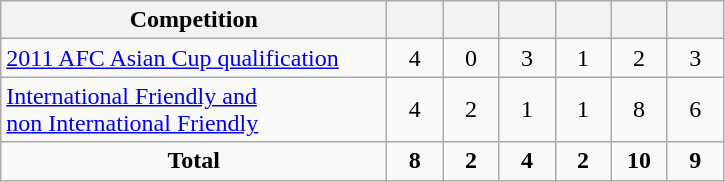<table class="wikitable" style="text-align: center;">
<tr>
<th width=250>Competition</th>
<th width=30></th>
<th width=30></th>
<th width=30></th>
<th width=30></th>
<th width=30></th>
<th width=30></th>
</tr>
<tr>
<td align="left"><a href='#'>2011 AFC Asian Cup qualification</a></td>
<td>4</td>
<td>0</td>
<td>3</td>
<td>1</td>
<td>2</td>
<td>3</td>
</tr>
<tr>
<td align="left"><a href='#'>International Friendly and <br> non International Friendly</a></td>
<td>4</td>
<td>2</td>
<td>1</td>
<td>1</td>
<td>8</td>
<td>6</td>
</tr>
<tr>
<td><strong>Total</strong></td>
<td><strong>8</strong></td>
<td><strong>2</strong></td>
<td><strong>4</strong></td>
<td><strong>2</strong></td>
<td><strong>10</strong></td>
<td><strong>9</strong></td>
</tr>
</table>
